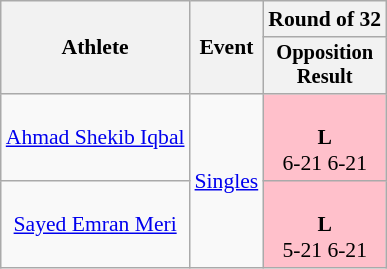<table class=wikitable style="font-size:90%">
<tr>
<th rowspan=2>Athlete</th>
<th rowspan=2>Event</th>
<th>Round of 32</th>
</tr>
<tr style="font-size:95%">
<th>Opposition<br>Result</th>
</tr>
<tr align=center>
<td><a href='#'>Ahmad Shekib Iqbal</a></td>
<td rowspan=2><a href='#'>Singles</a></td>
<td style="background:pink;"><br><strong>L</strong><br>6-21 6-21</td>
</tr>
<tr align=center>
<td><a href='#'>Sayed Emran Meri</a></td>
<td style="background:pink;"><br><strong>L</strong><br>5-21 6-21</td>
</tr>
</table>
